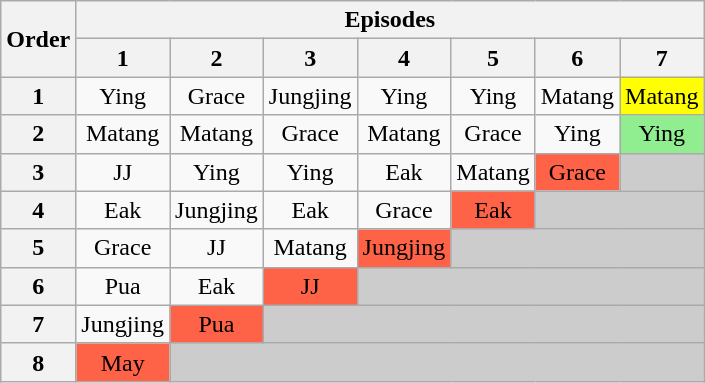<table class="wikitable" style="text-align:center;">
<tr>
<th rowspan=2>Order</th>
<th colspan=7>Episodes</th>
</tr>
<tr>
<th>1</th>
<th>2</th>
<th>3</th>
<th>4</th>
<th>5</th>
<th>6</th>
<th>7</th>
</tr>
<tr>
<th>1</th>
<td>Ying</td>
<td><span>Grace</span></td>
<td><span>Jungjing</span></td>
<td><span>Ying</span></td>
<td><span>Ying</span></td>
<td><span>Matang</span></td>
<td bgcolor="yellow"><span>Matang</span></td>
</tr>
<tr>
<th>2</th>
<td><span>Matang</span></td>
<td>Matang</td>
<td>Grace</td>
<td><span>Matang</span></td>
<td>Grace</td>
<td><span>Ying</span></td>
<td bgcolor="lightgreen"><span>Ying</span></td>
</tr>
<tr>
<th>3</th>
<td><span>JJ</span></td>
<td>Ying</td>
<td>Ying</td>
<td>Eak</td>
<td><span>Matang</span></td>
<td bgcolor = "Tomato">Grace</td>
<td style="background:#CCCCCC;"></td>
</tr>
<tr>
<th>4</th>
<td>Eak</td>
<td>Jungjing</td>
<td>Eak</td>
<td>Grace</td>
<td bgcolor = "Tomato">Eak</td>
<td style="background:#CCCCCC;" colspan="2"></td>
</tr>
<tr>
<th>5</th>
<td>Grace</td>
<td><span>JJ</span></td>
<td><span>Matang</span></td>
<td bgcolor = "Tomato"><span>Jungjing</span></td>
<td style="background:#CCCCCC;" colspan="3"></td>
</tr>
<tr>
<th>6</th>
<td>Pua</td>
<td>Eak</td>
<td bgcolor = "Tomato">JJ</td>
<td style="background:#CCCCCC;" colspan="4"></td>
</tr>
<tr>
<th>7</th>
<td>Jungjing</td>
<td bgcolor = "Tomato">Pua</td>
<td style="background:#CCCCCC;" colspan="5"></td>
</tr>
<tr>
<th>8</th>
<td bgcolor = "Tomato">May</td>
<td style="background:#CCCCCC;" colspan="6"></td>
</tr>
</table>
